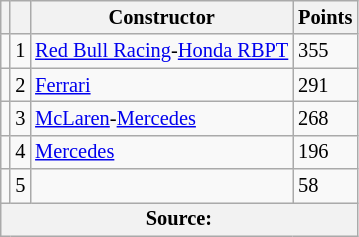<table class="wikitable" style="font-size: 85%;">
<tr>
<th scope="col"></th>
<th scope="col"></th>
<th scope="col">Constructor</th>
<th scope="col">Points</th>
</tr>
<tr>
<td align="left"></td>
<td align="center">1</td>
<td> <a href='#'>Red Bull Racing</a>-<a href='#'>Honda RBPT</a></td>
<td align="left">355</td>
</tr>
<tr>
<td align="left"></td>
<td align="center">2</td>
<td> <a href='#'>Ferrari</a></td>
<td align="left">291</td>
</tr>
<tr>
<td align="left"></td>
<td align="center">3</td>
<td> <a href='#'>McLaren</a>-<a href='#'>Mercedes</a></td>
<td align="left">268</td>
</tr>
<tr>
<td align="left"></td>
<td align="center">4</td>
<td> <a href='#'>Mercedes</a></td>
<td align="left">196</td>
</tr>
<tr>
<td align="left"></td>
<td align="center">5</td>
<td></td>
<td align="left">58</td>
</tr>
<tr>
<th colspan=4>Source:</th>
</tr>
</table>
